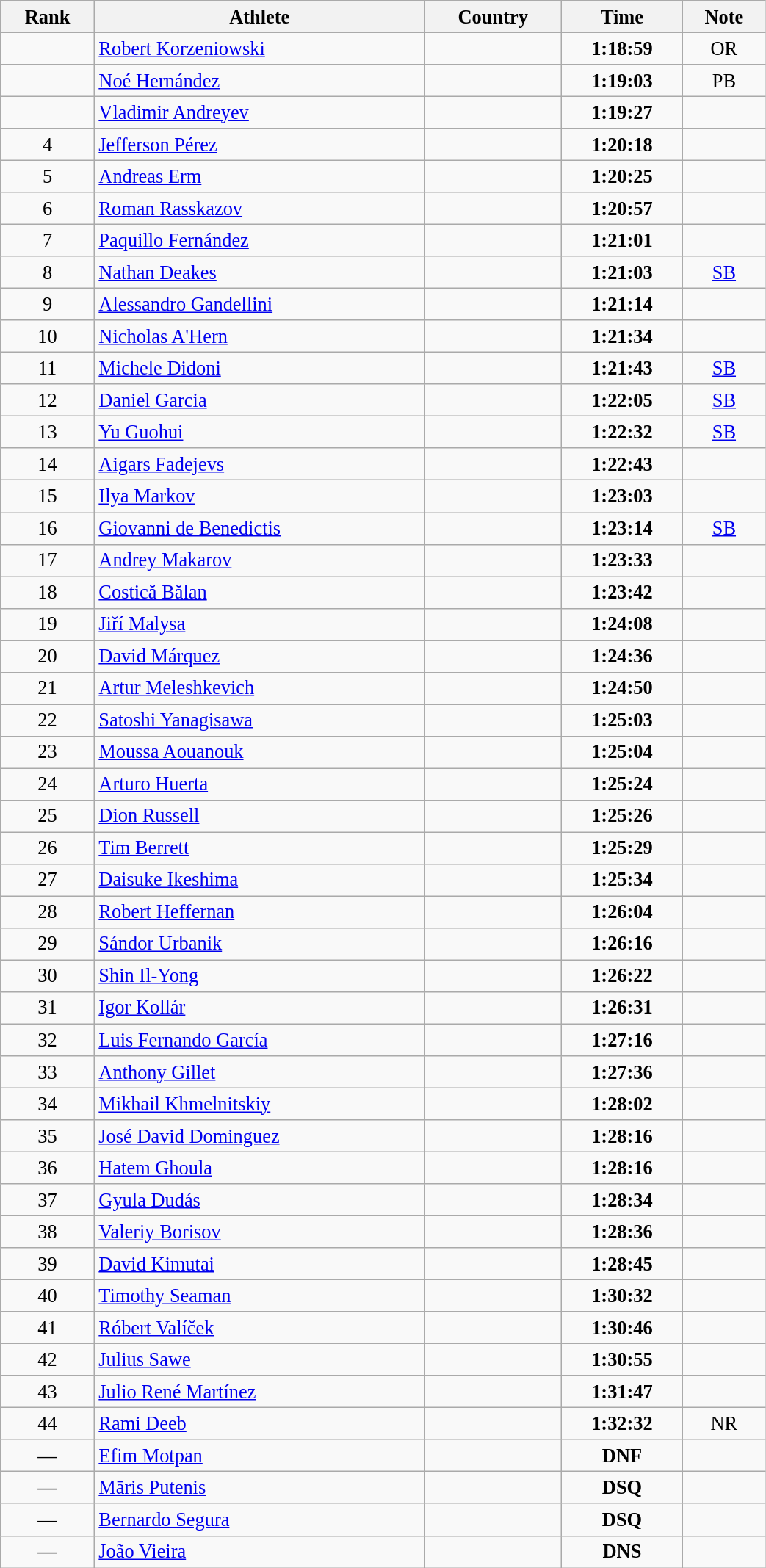<table class="wikitable sortable" style=" text-align:center; font-size:110%;" width="55%">
<tr>
<th>Rank</th>
<th>Athlete</th>
<th>Country</th>
<th>Time</th>
<th>Note</th>
</tr>
<tr>
<td></td>
<td align=left><a href='#'>Robert Korzeniowski</a></td>
<td></td>
<td><strong>1:18:59</strong></td>
<td>OR</td>
</tr>
<tr>
<td></td>
<td align=left><a href='#'>Noé Hernández</a></td>
<td></td>
<td><strong>1:19:03</strong></td>
<td>PB</td>
</tr>
<tr>
<td></td>
<td align=left><a href='#'>Vladimir Andreyev</a></td>
<td></td>
<td><strong>1:19:27</strong></td>
<td></td>
</tr>
<tr>
<td>4</td>
<td align=left><a href='#'>Jefferson Pérez</a></td>
<td></td>
<td><strong>1:20:18</strong></td>
<td></td>
</tr>
<tr>
<td>5</td>
<td align=left><a href='#'>Andreas Erm</a></td>
<td></td>
<td><strong>1:20:25</strong></td>
<td></td>
</tr>
<tr>
<td>6</td>
<td align=left><a href='#'>Roman Rasskazov</a></td>
<td></td>
<td><strong>1:20:57</strong></td>
<td></td>
</tr>
<tr>
<td>7</td>
<td align=left><a href='#'>Paquillo Fernández</a></td>
<td></td>
<td><strong>1:21:01</strong></td>
<td></td>
</tr>
<tr>
<td>8</td>
<td align=left><a href='#'>Nathan Deakes</a></td>
<td></td>
<td><strong>1:21:03</strong></td>
<td><a href='#'>SB</a></td>
</tr>
<tr>
<td>9</td>
<td align=left><a href='#'>Alessandro Gandellini</a></td>
<td></td>
<td><strong>1:21:14</strong></td>
<td></td>
</tr>
<tr>
<td>10</td>
<td align=left><a href='#'>Nicholas A'Hern</a></td>
<td></td>
<td><strong>1:21:34</strong></td>
<td></td>
</tr>
<tr>
<td>11</td>
<td align=left><a href='#'>Michele Didoni</a></td>
<td></td>
<td><strong>1:21:43</strong></td>
<td><a href='#'>SB</a></td>
</tr>
<tr>
<td>12</td>
<td align=left><a href='#'>Daniel Garcia</a></td>
<td></td>
<td><strong>1:22:05</strong></td>
<td><a href='#'>SB</a></td>
</tr>
<tr>
<td>13</td>
<td align=left><a href='#'>Yu Guohui</a></td>
<td></td>
<td><strong>1:22:32</strong></td>
<td><a href='#'>SB</a></td>
</tr>
<tr>
<td>14</td>
<td align=left><a href='#'>Aigars Fadejevs</a></td>
<td></td>
<td><strong>1:22:43</strong></td>
<td></td>
</tr>
<tr>
<td>15</td>
<td align=left><a href='#'>Ilya Markov</a></td>
<td></td>
<td><strong>1:23:03</strong></td>
<td></td>
</tr>
<tr>
<td>16</td>
<td align=left><a href='#'>Giovanni de Benedictis</a></td>
<td></td>
<td><strong>1:23:14</strong></td>
<td><a href='#'>SB</a></td>
</tr>
<tr>
<td>17</td>
<td align=left><a href='#'>Andrey Makarov</a></td>
<td></td>
<td><strong>1:23:33</strong></td>
<td></td>
</tr>
<tr>
<td>18</td>
<td align=left><a href='#'>Costică Bălan</a></td>
<td></td>
<td><strong>1:23:42</strong></td>
<td></td>
</tr>
<tr>
<td>19</td>
<td align=left><a href='#'>Jiří Malysa</a></td>
<td></td>
<td><strong>1:24:08</strong></td>
<td></td>
</tr>
<tr>
<td>20</td>
<td align=left><a href='#'>David Márquez</a></td>
<td></td>
<td><strong>1:24:36</strong></td>
<td></td>
</tr>
<tr>
<td>21</td>
<td align=left><a href='#'>Artur Meleshkevich</a></td>
<td></td>
<td><strong>1:24:50</strong></td>
<td></td>
</tr>
<tr>
<td>22</td>
<td align=left><a href='#'>Satoshi Yanagisawa</a></td>
<td></td>
<td><strong>1:25:03</strong></td>
<td></td>
</tr>
<tr>
<td>23</td>
<td align=left><a href='#'>Moussa Aouanouk</a></td>
<td></td>
<td><strong>1:25:04</strong></td>
<td></td>
</tr>
<tr>
<td>24</td>
<td align=left><a href='#'>Arturo Huerta</a></td>
<td></td>
<td><strong>1:25:24</strong></td>
<td></td>
</tr>
<tr>
<td>25</td>
<td align=left><a href='#'>Dion Russell</a></td>
<td></td>
<td><strong>1:25:26</strong></td>
<td></td>
</tr>
<tr>
<td>26</td>
<td align=left><a href='#'>Tim Berrett</a></td>
<td></td>
<td><strong>1:25:29</strong></td>
<td></td>
</tr>
<tr>
<td>27</td>
<td align=left><a href='#'>Daisuke Ikeshima</a></td>
<td></td>
<td><strong>1:25:34</strong></td>
<td></td>
</tr>
<tr>
<td>28</td>
<td align=left><a href='#'>Robert Heffernan</a></td>
<td></td>
<td><strong>1:26:04</strong></td>
<td></td>
</tr>
<tr>
<td>29</td>
<td align=left><a href='#'>Sándor Urbanik</a></td>
<td></td>
<td><strong>1:26:16</strong></td>
<td></td>
</tr>
<tr>
<td>30</td>
<td align=left><a href='#'>Shin Il-Yong</a></td>
<td></td>
<td><strong>1:26:22</strong></td>
<td></td>
</tr>
<tr>
<td>31</td>
<td align=left><a href='#'>Igor Kollár</a></td>
<td></td>
<td><strong>1:26:31</strong></td>
<td></td>
</tr>
<tr>
<td>32</td>
<td align=left><a href='#'>Luis Fernando García</a></td>
<td></td>
<td><strong>1:27:16</strong></td>
<td></td>
</tr>
<tr>
<td>33</td>
<td align=left><a href='#'>Anthony Gillet</a></td>
<td></td>
<td><strong>1:27:36</strong></td>
<td></td>
</tr>
<tr>
<td>34</td>
<td align=left><a href='#'>Mikhail Khmelnitskiy</a></td>
<td></td>
<td><strong>1:28:02</strong></td>
<td></td>
</tr>
<tr>
<td>35</td>
<td align=left><a href='#'>José David Dominguez</a></td>
<td></td>
<td><strong>1:28:16</strong></td>
<td></td>
</tr>
<tr>
<td>36</td>
<td align=left><a href='#'>Hatem Ghoula</a></td>
<td></td>
<td><strong>1:28:16</strong></td>
<td></td>
</tr>
<tr>
<td>37</td>
<td align=left><a href='#'>Gyula Dudás</a></td>
<td></td>
<td><strong>1:28:34</strong></td>
<td></td>
</tr>
<tr>
<td>38</td>
<td align=left><a href='#'>Valeriy Borisov</a></td>
<td></td>
<td><strong>1:28:36</strong></td>
<td></td>
</tr>
<tr>
<td>39</td>
<td align=left><a href='#'>David Kimutai</a></td>
<td></td>
<td><strong>1:28:45</strong></td>
<td></td>
</tr>
<tr>
<td>40</td>
<td align=left><a href='#'>Timothy Seaman</a></td>
<td></td>
<td><strong>1:30:32</strong></td>
<td></td>
</tr>
<tr>
<td>41</td>
<td align=left><a href='#'>Róbert Valíček</a></td>
<td></td>
<td><strong>1:30:46</strong></td>
<td></td>
</tr>
<tr>
<td>42</td>
<td align=left><a href='#'>Julius Sawe</a></td>
<td></td>
<td><strong>1:30:55</strong></td>
<td></td>
</tr>
<tr>
<td>43</td>
<td align=left><a href='#'>Julio René Martínez</a></td>
<td></td>
<td><strong>1:31:47</strong></td>
<td></td>
</tr>
<tr>
<td>44</td>
<td align=left><a href='#'>Rami Deeb</a></td>
<td></td>
<td><strong>1:32:32</strong></td>
<td>NR</td>
</tr>
<tr>
<td>—</td>
<td align=left><a href='#'>Efim Motpan</a></td>
<td></td>
<td><strong>DNF</strong></td>
<td></td>
</tr>
<tr>
<td>—</td>
<td align=left><a href='#'>Māris Putenis</a></td>
<td></td>
<td><strong>DSQ</strong></td>
<td></td>
</tr>
<tr>
<td>—</td>
<td align=left><a href='#'>Bernardo Segura</a></td>
<td></td>
<td><strong>DSQ</strong></td>
<td></td>
</tr>
<tr>
<td>—</td>
<td align=left><a href='#'>João Vieira</a></td>
<td></td>
<td><strong>DNS</strong></td>
<td></td>
</tr>
</table>
